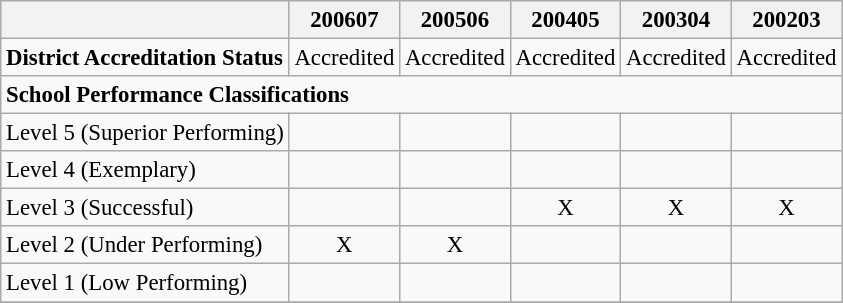<table class="wikitable" style="font-size: 95%;">
<tr>
<th></th>
<th>200607</th>
<th>200506</th>
<th>200405</th>
<th>200304</th>
<th>200203</th>
</tr>
<tr>
<td align="left"><strong>District Accreditation Status</strong></td>
<td align="center">Accredited</td>
<td align="center">Accredited</td>
<td align="center">Accredited</td>
<td align="center">Accredited</td>
<td align="center">Accredited</td>
</tr>
<tr>
<td align="left" colspan="6"><strong>School Performance Classifications</strong></td>
</tr>
<tr>
<td align="left">Level 5 (Superior Performing)</td>
<td align="center"></td>
<td align="center"></td>
<td align="center"></td>
<td align="center"></td>
<td align="center"></td>
</tr>
<tr>
<td align="left">Level 4 (Exemplary)</td>
<td align="center"></td>
<td align="center"></td>
<td align="center"></td>
<td align="center"></td>
<td align="center"></td>
</tr>
<tr>
<td align="left">Level 3 (Successful)</td>
<td align="center"></td>
<td align="center"></td>
<td align="center">X</td>
<td align="center">X</td>
<td align="center">X</td>
</tr>
<tr>
<td align="left">Level 2 (Under Performing)</td>
<td align="center">X</td>
<td align="center">X</td>
<td align="center"></td>
<td align="center"></td>
<td align="center"></td>
</tr>
<tr>
<td align="left">Level 1 (Low Performing)</td>
<td align="center"></td>
<td align="center"></td>
<td align="center"></td>
<td align="center"></td>
<td align="center"></td>
</tr>
<tr>
</tr>
</table>
